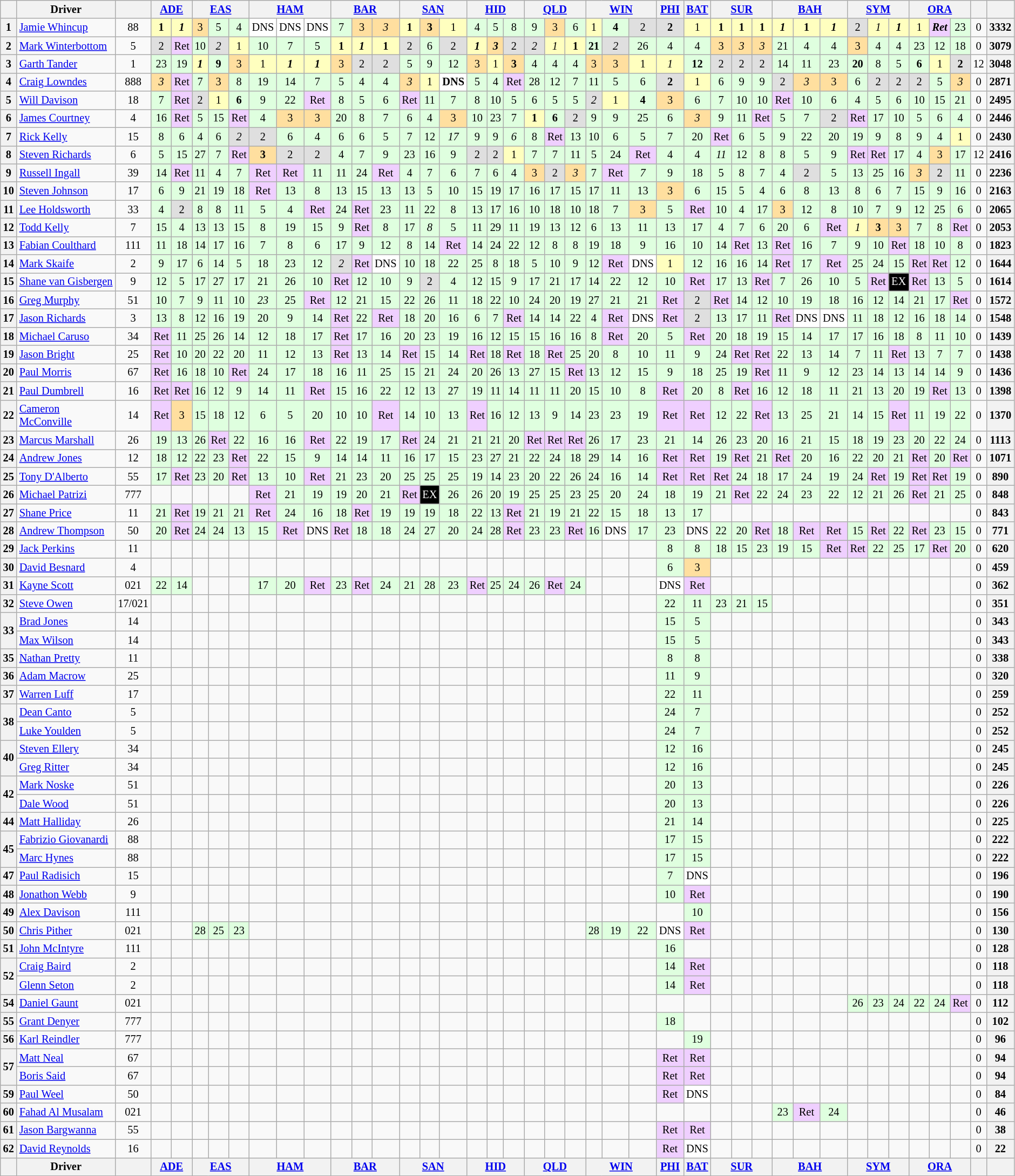<table class="wikitable" style="font-size: 85%; text-align:center">
<tr>
<th valign="middle"></th>
<th valign="middle">Driver</th>
<th valign="middle"></th>
<th colspan=2><a href='#'>ADE</a><br></th>
<th colspan=3><a href='#'>EAS</a><br></th>
<th colspan=3><a href='#'>HAM</a><br></th>
<th colspan=3><a href='#'>BAR</a><br></th>
<th colspan=3><a href='#'>SAN</a><br></th>
<th colspan=3><a href='#'>HID</a><br></th>
<th colspan=3><a href='#'>QLD</a><br></th>
<th colspan=3><a href='#'>WIN</a><br></th>
<th><a href='#'>PHI</a><br></th>
<th><a href='#'>BAT</a><br></th>
<th colspan=3><a href='#'>SUR</a><br></th>
<th colspan=3><a href='#'>BAH</a><br></th>
<th colspan=3><a href='#'>SYM</a><br></th>
<th colspan=3><a href='#'>ORA</a><br></th>
<th valign="middle"></th>
<th valign="middle"></th>
</tr>
<tr>
<th>1</th>
<td align=left> <a href='#'>Jamie Whincup</a></td>
<td>88</td>
<td style="background:#ffffbf;"><strong>1</strong></td>
<td style="background:#ffffbf;"><strong><em>1</em></strong></td>
<td style="background:#ffdf9f;">3</td>
<td style="background:#dfffdf;">5</td>
<td style="background:#dfffdf;">4</td>
<td style="background:#fff;">DNS</td>
<td style="background:#fff;">DNS</td>
<td style="background:#fff;">DNS</td>
<td style="background:#dfffdf;">7</td>
<td style="background:#ffdf9f;">3</td>
<td style="background:#ffdf9f;"><em>3</em></td>
<td style="background:#ffffbf;"><strong>1</strong></td>
<td style="background:#ffdf9f;"><strong>3</strong></td>
<td style="background:#ffffbf;">1</td>
<td style="background:#dfffdf;">4</td>
<td style="background:#dfffdf;">5</td>
<td style="background:#dfffdf;">8</td>
<td style="background:#dfffdf;">9</td>
<td style="background:#ffdf9f;">3</td>
<td style="background:#dfffdf;">6</td>
<td style="background:#ffffbf;">1</td>
<td style="background:#dfffdf;"><strong>4</strong></td>
<td style="background:#dfdfdf;">2</td>
<td style="background:#dfdfdf;"><strong>2</strong></td>
<td style="background:#ffffbf;">1</td>
<td style="background:#ffffbf;"><strong>1</strong></td>
<td style="background:#ffffbf;"><strong>1</strong></td>
<td style="background:#ffffbf;"><strong>1</strong></td>
<td style="background:#ffffbf;"><strong><em>1</em></strong></td>
<td style="background:#ffffbf;"><strong>1</strong></td>
<td style="background:#ffffbf;"><strong><em>1</em></strong></td>
<td style="background:#dfdfdf;">2</td>
<td style="background:#ffffbf;"><em>1</em></td>
<td style="background:#ffffbf;"><strong><em>1</em></strong></td>
<td style="background:#ffffbf;">1</td>
<td style="background:#efcfff;"><strong><em>Ret</em></strong></td>
<td style="background:#dfffdf;">23</td>
<td>0</td>
<th>3332</th>
</tr>
<tr>
<th>2</th>
<td align=left> <a href='#'>Mark Winterbottom</a></td>
<td>5</td>
<td style="background:#dfdfdf;">2</td>
<td style="background:#efcfff;">Ret</td>
<td style="background:#dfffdf;">10</td>
<td style="background:#dfdfdf;"><em>2</em></td>
<td style="background:#ffffbf;">1</td>
<td style="background:#dfffdf;">10</td>
<td style="background:#dfffdf;">7</td>
<td style="background:#dfffdf;">5</td>
<td style="background:#ffffbf;"><strong>1</strong></td>
<td style="background:#ffffbf;"><strong><em>1</em></strong></td>
<td style="background:#ffffbf;"><strong>1</strong></td>
<td style="background:#dfdfdf;">2</td>
<td style="background:#dfffdf;">6</td>
<td style="background:#dfdfdf;">2</td>
<td style="background:#ffffbf;"><strong><em>1</em></strong></td>
<td style="background:#ffdf9f;"><strong><em>3</em></strong></td>
<td style="background:#dfdfdf;">2</td>
<td style="background:#dfdfdf;"><em>2</em></td>
<td style="background:#ffffbf;"><em>1</em></td>
<td style="background:#ffffbf;"><strong>1</strong></td>
<td style="background:#dfffdf;"><strong>21</strong></td>
<td style="background:#dfdfdf;"><em>2</em></td>
<td style="background:#dfffdf;">26</td>
<td style="background:#dfffdf;">4</td>
<td style="background:#dfffdf;">4</td>
<td style="background:#ffdf9f;">3</td>
<td style="background:#ffdf9f;"><em>3</em></td>
<td style="background:#ffdf9f;"><em>3</em></td>
<td style="background:#dfffdf;">21</td>
<td style="background:#dfffdf;">4</td>
<td style="background:#dfffdf;">4</td>
<td style="background:#ffdf9f;">3</td>
<td style="background:#dfffdf;">4</td>
<td style="background:#dfffdf;">4</td>
<td style="background:#dfffdf;">23</td>
<td style="background:#dfffdf;">12</td>
<td style="background:#dfffdf;">18</td>
<td>0</td>
<th>3079</th>
</tr>
<tr>
<th>3</th>
<td align=left> <a href='#'>Garth Tander</a></td>
<td>1</td>
<td style="background:#dfffdf;">23</td>
<td style="background:#dfffdf;">19</td>
<td style="background:#ffffbf;"><strong><em>1</em></strong></td>
<td style="background:#dfffdf;"><strong>9</strong></td>
<td style="background:#ffdf9f;">3</td>
<td style="background:#ffffbf;">1</td>
<td style="background:#ffffbf;"><strong><em>1</em></strong></td>
<td style="background:#ffffbf;"><strong><em>1</em></strong></td>
<td style="background:#ffdf9f;">3</td>
<td style="background:#dfdfdf;">2</td>
<td style="background:#dfdfdf;">2</td>
<td style="background:#dfffdf;">5</td>
<td style="background:#dfffdf;">9</td>
<td style="background:#dfffdf;">12</td>
<td style="background:#ffdf9f;">3</td>
<td style="background:#ffffbf;">1</td>
<td style="background:#ffdf9f;"><strong>3</strong></td>
<td style="background:#dfffdf;">4</td>
<td style="background:#dfffdf;">4</td>
<td style="background:#dfffdf;">4</td>
<td style="background:#ffdf9f;">3</td>
<td style="background:#ffdf9f;">3</td>
<td style="background:#ffffbf;">1</td>
<td style="background:#ffffbf;"><em>1</em></td>
<td style="background:#dfffdf;"><strong>12</strong></td>
<td style="background:#dfdfdf;">2</td>
<td style="background:#dfdfdf;">2</td>
<td style="background:#dfdfdf;">2</td>
<td style="background:#dfffdf;">14</td>
<td style="background:#dfffdf;">11</td>
<td style="background:#dfffdf;">23</td>
<td style="background:#dfffdf;"><strong>20</strong></td>
<td style="background:#dfffdf;">8</td>
<td style="background:#dfffdf;">5</td>
<td style="background:#dfffdf;"><strong>6</strong></td>
<td style="background:#ffffbf;">1</td>
<td style="background:#dfdfdf;"><strong>2</strong></td>
<td>12</td>
<th>3048</th>
</tr>
<tr>
<th>4</th>
<td align=left> <a href='#'>Craig Lowndes</a></td>
<td>888</td>
<td style="background:#ffdf9f;"><em>3</em></td>
<td style="background:#efcfff;">Ret</td>
<td style="background:#dfffdf;">7</td>
<td style="background:#ffdf9f;">3</td>
<td style="background:#dfffdf;">8</td>
<td style="background:#dfffdf;">19</td>
<td style="background:#dfffdf;">14</td>
<td style="background:#dfffdf;">7</td>
<td style="background:#dfffdf;">5</td>
<td style="background:#dfffdf;">4</td>
<td style="background:#dfffdf;">4</td>
<td style="background:#ffdf9f;"><em>3</em></td>
<td style="background:#ffffbf;">1</td>
<td style="background:#fff;"><strong>DNS</strong></td>
<td style="background:#dfffdf;">5</td>
<td style="background:#dfffdf;">4</td>
<td style="background:#efcfff;">Ret</td>
<td style="background:#dfffdf;">28</td>
<td style="background:#dfffdf;">12</td>
<td style="background:#dfffdf;">7</td>
<td style="background:#dfffdf;">11</td>
<td style="background:#dfffdf;">5</td>
<td style="background:#dfffdf;">6</td>
<td style="background:#dfdfdf;"><strong>2</strong></td>
<td style="background:#ffffbf;">1</td>
<td style="background:#dfffdf;">6</td>
<td style="background:#dfffdf;">9</td>
<td style="background:#dfffdf;">9</td>
<td style="background:#dfdfdf;">2</td>
<td style="background:#ffdf9f;"><em>3</em></td>
<td style="background:#ffdf9f;">3</td>
<td style="background:#dfffdf;">6</td>
<td style="background:#dfdfdf;">2</td>
<td style="background:#dfdfdf;">2</td>
<td style="background:#dfdfdf;">2</td>
<td style="background:#dfffdf;">5</td>
<td style="background:#ffdf9f;"><em>3</em></td>
<td>0</td>
<th>2871</th>
</tr>
<tr>
<th>5</th>
<td align=left> <a href='#'>Will Davison</a></td>
<td>18</td>
<td style="background:#dfffdf;">7</td>
<td style="background:#efcfff;">Ret</td>
<td style="background:#dfdfdf;">2</td>
<td style="background:#ffffbf;">1</td>
<td style="background:#dfffdf;"><strong>6</strong></td>
<td style="background:#dfffdf;">9</td>
<td style="background:#dfffdf;">22</td>
<td style="background:#efcfff;">Ret</td>
<td style="background:#dfffdf;">8</td>
<td style="background:#dfffdf;">5</td>
<td style="background:#dfffdf;">6</td>
<td style="background:#efcfff;">Ret</td>
<td style="background:#dfffdf;">11</td>
<td style="background:#dfffdf;">7</td>
<td style="background:#dfffdf;">8</td>
<td style="background:#dfffdf;">10</td>
<td style="background:#dfffdf;">5</td>
<td style="background:#dfffdf;">6</td>
<td style="background:#dfffdf;">5</td>
<td style="background:#dfffdf;">5</td>
<td style="background:#dfdfdf;"><em>2</em></td>
<td style="background:#ffffbf;">1</td>
<td style="background:#dfffdf;"><strong>4</strong></td>
<td style="background:#ffdf9f;">3</td>
<td style="background:#dfffdf;">6</td>
<td style="background:#dfffdf;">7</td>
<td style="background:#dfffdf;">10</td>
<td style="background:#dfffdf;">10</td>
<td style="background:#efcfff;">Ret</td>
<td style="background:#dfffdf;">10</td>
<td style="background:#dfffdf;">6</td>
<td style="background:#dfffdf;">4</td>
<td style="background:#dfffdf;">5</td>
<td style="background:#dfffdf;">6</td>
<td style="background:#dfffdf;">10</td>
<td style="background:#dfffdf;">15</td>
<td style="background:#dfffdf;">21</td>
<td>0</td>
<th>2495</th>
</tr>
<tr>
<th>6</th>
<td align=left> <a href='#'>James Courtney</a></td>
<td>4</td>
<td style="background:#dfffdf;">16</td>
<td style="background:#efcfff;">Ret</td>
<td style="background:#dfffdf;">5</td>
<td style="background:#dfffdf;">15</td>
<td style="background:#efcfff;">Ret</td>
<td style="background:#dfffdf;">4</td>
<td style="background:#ffdf9f;">3</td>
<td style="background:#ffdf9f;">3</td>
<td style="background:#dfffdf;">20</td>
<td style="background:#dfffdf;">8</td>
<td style="background:#dfffdf;">7</td>
<td style="background:#dfffdf;">6</td>
<td style="background:#dfffdf;">4</td>
<td style="background:#ffdf9f;">3</td>
<td style="background:#dfffdf;">10</td>
<td style="background:#dfffdf;">23</td>
<td style="background:#dfffdf;">7</td>
<td style="background:#ffffbf;"><strong>1</strong></td>
<td style="background:#dfffdf;"><strong>6</strong></td>
<td style="background:#dfdfdf;">2</td>
<td style="background:#dfffdf;">9</td>
<td style="background:#dfffdf;">9</td>
<td style="background:#dfffdf;">25</td>
<td style="background:#dfffdf;">6</td>
<td style="background:#ffdf9f;"><em>3</em></td>
<td style="background:#dfffdf;">9</td>
<td style="background:#dfffdf;">11</td>
<td style="background:#efcfff;">Ret</td>
<td style="background:#dfffdf;">5</td>
<td style="background:#dfffdf;">7</td>
<td style="background:#dfdfdf;">2</td>
<td style="background:#efcfff;">Ret</td>
<td style="background:#dfffdf;">17</td>
<td style="background:#dfffdf;">10</td>
<td style="background:#dfffdf;">5</td>
<td style="background:#dfffdf;">6</td>
<td style="background:#dfffdf;">4</td>
<td>0</td>
<th>2446</th>
</tr>
<tr>
<th>7</th>
<td align=left> <a href='#'>Rick Kelly</a></td>
<td>15</td>
<td style="background:#dfffdf;">8</td>
<td style="background:#dfffdf;">6</td>
<td style="background:#dfffdf;">4</td>
<td style="background:#dfffdf;">6</td>
<td style="background:#dfdfdf;"><em>2</em></td>
<td style="background:#dfdfdf;">2</td>
<td style="background:#dfffdf;">6</td>
<td style="background:#dfffdf;">4</td>
<td style="background:#dfffdf;">6</td>
<td style="background:#dfffdf;">6</td>
<td style="background:#dfffdf;">5</td>
<td style="background:#dfffdf;">7</td>
<td style="background:#dfffdf;">12</td>
<td style="background:#dfffdf;"><em>17</em></td>
<td style="background:#dfffdf;">9</td>
<td style="background:#dfffdf;">9</td>
<td style="background:#dfffdf;"><em>6</em></td>
<td style="background:#dfffdf;">8</td>
<td style="background:#efcfff;">Ret</td>
<td style="background:#dfffdf;">13</td>
<td style="background:#dfffdf;">10</td>
<td style="background:#dfffdf;">6</td>
<td style="background:#dfffdf;">5</td>
<td style="background:#dfffdf;">7</td>
<td style="background:#dfffdf;">20</td>
<td style="background:#efcfff;">Ret</td>
<td style="background:#dfffdf;">6</td>
<td style="background:#dfffdf;">5</td>
<td style="background:#dfffdf;">9</td>
<td style="background:#dfffdf;">22</td>
<td style="background:#dfffdf;">20</td>
<td style="background:#dfffdf;">19</td>
<td style="background:#dfffdf;">9</td>
<td style="background:#dfffdf;">8</td>
<td style="background:#dfffdf;">9</td>
<td style="background:#dfffdf;">4</td>
<td style="background:#ffffbf;">1</td>
<td>0</td>
<th>2430</th>
</tr>
<tr>
<th>8</th>
<td align=left> <a href='#'>Steven Richards</a></td>
<td>6</td>
<td style="background:#dfffdf;">5</td>
<td style="background:#dfffdf;">15</td>
<td style="background:#dfffdf;">27</td>
<td style="background:#dfffdf;">7</td>
<td style="background:#efcfff;">Ret</td>
<td style="background:#ffdf9f;"><strong>3</strong></td>
<td style="background:#dfdfdf;">2</td>
<td style="background:#dfdfdf;">2</td>
<td style="background:#dfffdf;">4</td>
<td style="background:#dfffdf;">7</td>
<td style="background:#dfffdf;">9</td>
<td style="background:#dfffdf;">23</td>
<td style="background:#dfffdf;">16</td>
<td style="background:#dfffdf;">9</td>
<td style="background:#dfdfdf;">2</td>
<td style="background:#dfdfdf;">2</td>
<td style="background:#ffffbf;">1</td>
<td style="background:#dfffdf;">7</td>
<td style="background:#dfffdf;">7</td>
<td style="background:#dfffdf;">11</td>
<td style="background:#dfffdf;">5</td>
<td style="background:#dfffdf;">24</td>
<td style="background:#efcfff;">Ret</td>
<td style="background:#dfffdf;">4</td>
<td style="background:#dfffdf;">4</td>
<td style="background:#dfffdf;"><em>11</em></td>
<td style="background:#dfffdf;">12</td>
<td style="background:#dfffdf;">8</td>
<td style="background:#dfffdf;">8</td>
<td style="background:#dfffdf;">5</td>
<td style="background:#dfffdf;">9</td>
<td style="background:#efcfff;">Ret</td>
<td style="background:#efcfff;">Ret</td>
<td style="background:#dfffdf;">17</td>
<td style="background:#dfffdf;">4</td>
<td style="background:#ffdf9f;">3</td>
<td style="background:#dfffdf;">17</td>
<td>12</td>
<th>2416</th>
</tr>
<tr>
<th>9</th>
<td align=left> <a href='#'>Russell Ingall</a></td>
<td>39</td>
<td style="background:#dfffdf;">14</td>
<td style="background:#efcfff;">Ret</td>
<td style="background:#dfffdf;">11</td>
<td style="background:#dfffdf;">4</td>
<td style="background:#dfffdf;">7</td>
<td style="background:#efcfff;">Ret</td>
<td style="background:#efcfff;">Ret</td>
<td style="background:#dfffdf;">11</td>
<td style="background:#dfffdf;">11</td>
<td style="background:#dfffdf;">24</td>
<td style="background:#efcfff;">Ret</td>
<td style="background:#dfffdf;">4</td>
<td style="background:#dfffdf;">7</td>
<td style="background:#dfffdf;">6</td>
<td style="background:#dfffdf;">7</td>
<td style="background:#dfffdf;">6</td>
<td style="background:#dfffdf;">4</td>
<td style="background:#ffdf9f;">3</td>
<td style="background:#dfdfdf;">2</td>
<td style="background:#ffdf9f;"><em>3</em></td>
<td style="background:#dfffdf;">7</td>
<td style="background:#efcfff;">Ret</td>
<td style="background:#dfffdf;"><em>7</em></td>
<td style="background:#dfffdf;">9</td>
<td style="background:#dfffdf;">18</td>
<td style="background:#dfffdf;">5</td>
<td style="background:#dfffdf;">8</td>
<td style="background:#dfffdf;">7</td>
<td style="background:#dfffdf;">4</td>
<td style="background:#dfdfdf;">2</td>
<td style="background:#dfffdf;">5</td>
<td style="background:#dfffdf;">13</td>
<td style="background:#dfffdf;">25</td>
<td style="background:#dfffdf;">16</td>
<td style="background:#ffdf9f;"><em>3</em></td>
<td style="background:#dfdfdf;">2</td>
<td style="background:#dfffdf;">11</td>
<td>0</td>
<th>2236</th>
</tr>
<tr>
<th>10</th>
<td align=left> <a href='#'>Steven Johnson</a></td>
<td>17</td>
<td style="background:#dfffdf;">6</td>
<td style="background:#dfffdf;">9</td>
<td style="background:#dfffdf;">21</td>
<td style="background:#dfffdf;">19</td>
<td style="background:#dfffdf;">18</td>
<td style="background:#efcfff;">Ret</td>
<td style="background:#dfffdf;">13</td>
<td style="background:#dfffdf;">8</td>
<td style="background:#dfffdf;">13</td>
<td style="background:#dfffdf;">15</td>
<td style="background:#dfffdf;">13</td>
<td style="background:#dfffdf;">13</td>
<td style="background:#dfffdf;">5</td>
<td style="background:#dfffdf;">10</td>
<td style="background:#dfffdf;">15</td>
<td style="background:#dfffdf;">19</td>
<td style="background:#dfffdf;">17</td>
<td style="background:#dfffdf;">16</td>
<td style="background:#dfffdf;">17</td>
<td style="background:#dfffdf;">15</td>
<td style="background:#dfffdf;">17</td>
<td style="background:#dfffdf;">11</td>
<td style="background:#dfffdf;">13</td>
<td style="background:#ffdf9f;">3</td>
<td style="background:#dfffdf;">6</td>
<td style="background:#dfffdf;">15</td>
<td style="background:#dfffdf;">5</td>
<td style="background:#dfffdf;">4</td>
<td style="background:#dfffdf;">6</td>
<td style="background:#dfffdf;">8</td>
<td style="background:#dfffdf;">13</td>
<td style="background:#dfffdf;">8</td>
<td style="background:#dfffdf;">6</td>
<td style="background:#dfffdf;">7</td>
<td style="background:#dfffdf;">15</td>
<td style="background:#dfffdf;">9</td>
<td style="background:#dfffdf;">16</td>
<td>0</td>
<th>2163</th>
</tr>
<tr>
<th>11</th>
<td align=left> <a href='#'>Lee Holdsworth</a></td>
<td>33</td>
<td style="background:#dfffdf;">4</td>
<td style="background:#dfdfdf;">2</td>
<td style="background:#dfffdf;">8</td>
<td style="background:#dfffdf;">8</td>
<td style="background:#dfffdf;">11</td>
<td style="background:#dfffdf;">5</td>
<td style="background:#dfffdf;">4</td>
<td style="background:#efcfff;">Ret</td>
<td style="background:#dfffdf;">24</td>
<td style="background:#efcfff;">Ret</td>
<td style="background:#dfffdf;">23</td>
<td style="background:#dfffdf;">11</td>
<td style="background:#dfffdf;">22</td>
<td style="background:#dfffdf;">8</td>
<td style="background:#dfffdf;">13</td>
<td style="background:#dfffdf;">17</td>
<td style="background:#dfffdf;">16</td>
<td style="background:#dfffdf;">10</td>
<td style="background:#dfffdf;">18</td>
<td style="background:#dfffdf;">10</td>
<td style="background:#dfffdf;">18</td>
<td style="background:#dfffdf;">7</td>
<td style="background:#ffdf9f;">3</td>
<td style="background:#dfffdf;">5</td>
<td style="background:#efcfff;">Ret</td>
<td style="background:#dfffdf;">10</td>
<td style="background:#dfffdf;">4</td>
<td style="background:#dfffdf;">17</td>
<td style="background:#ffdf9f;">3</td>
<td style="background:#dfffdf;">12</td>
<td style="background:#dfffdf;">8</td>
<td style="background:#dfffdf;">10</td>
<td style="background:#dfffdf;">7</td>
<td style="background:#dfffdf;">9</td>
<td style="background:#dfffdf;">12</td>
<td style="background:#dfffdf;">25</td>
<td style="background:#dfffdf;">6</td>
<td>0</td>
<th>2065</th>
</tr>
<tr>
<th>12</th>
<td align=left> <a href='#'>Todd Kelly</a></td>
<td>7</td>
<td style="background:#dfffdf;">15</td>
<td style="background:#dfffdf;">4</td>
<td style="background:#dfffdf;">13</td>
<td style="background:#dfffdf;">13</td>
<td style="background:#dfffdf;">15</td>
<td style="background:#dfffdf;">8</td>
<td style="background:#dfffdf;">19</td>
<td style="background:#dfffdf;">15</td>
<td style="background:#dfffdf;">9</td>
<td style="background:#efcfff;">Ret</td>
<td style="background:#dfffdf;">8</td>
<td style="background:#dfffdf;">17</td>
<td style="background:#dfffdf;"><em>8</em></td>
<td style="background:#dfffdf;">5</td>
<td style="background:#dfffdf;">11</td>
<td style="background:#dfffdf;">29</td>
<td style="background:#dfffdf;">11</td>
<td style="background:#dfffdf;">19</td>
<td style="background:#dfffdf;">13</td>
<td style="background:#dfffdf;">12</td>
<td style="background:#dfffdf;">6</td>
<td style="background:#dfffdf;">13</td>
<td style="background:#dfffdf;">11</td>
<td style="background:#dfffdf;">13</td>
<td style="background:#dfffdf;">17</td>
<td style="background:#dfffdf;">4</td>
<td style="background:#dfffdf;">7</td>
<td style="background:#dfffdf;">6</td>
<td style="background:#dfffdf;">20</td>
<td style="background:#dfffdf;">6</td>
<td style="background:#efcfff;">Ret</td>
<td style="background:#ffffbf;"><em>1</em></td>
<td style="background:#ffdf9f;"><strong>3</strong></td>
<td style="background:#ffdf9f;">3</td>
<td style="background:#dfffdf;">7</td>
<td style="background:#dfffdf;">8</td>
<td style="background:#efcfff;">Ret</td>
<td>0</td>
<th>2053</th>
</tr>
<tr>
<th>13</th>
<td align=left> <a href='#'>Fabian Coulthard</a></td>
<td>111</td>
<td style="background:#dfffdf;">11</td>
<td style="background:#dfffdf;">18</td>
<td style="background:#dfffdf;">14</td>
<td style="background:#dfffdf;">17</td>
<td style="background:#dfffdf;">16</td>
<td style="background:#dfffdf;">7</td>
<td style="background:#dfffdf;">8</td>
<td style="background:#dfffdf;">6</td>
<td style="background:#dfffdf;">17</td>
<td style="background:#dfffdf;">9</td>
<td style="background:#dfffdf;">12</td>
<td style="background:#dfffdf;">8</td>
<td style="background:#dfffdf;">14</td>
<td style="background:#efcfff;">Ret</td>
<td style="background:#dfffdf;">14</td>
<td style="background:#dfffdf;">24</td>
<td style="background:#dfffdf;">22</td>
<td style="background:#dfffdf;">12</td>
<td style="background:#dfffdf;">8</td>
<td style="background:#dfffdf;">8</td>
<td style="background:#dfffdf;">19</td>
<td style="background:#dfffdf;">18</td>
<td style="background:#dfffdf;">9</td>
<td style="background:#dfffdf;">16</td>
<td style="background:#dfffdf;">10</td>
<td style="background:#dfffdf;">14</td>
<td style="background:#efcfff;">Ret</td>
<td style="background:#dfffdf;">13</td>
<td style="background:#efcfff;">Ret</td>
<td style="background:#dfffdf;">16</td>
<td style="background:#dfffdf;">7</td>
<td style="background:#dfffdf;">9</td>
<td style="background:#dfffdf;">10</td>
<td style="background:#efcfff;">Ret</td>
<td style="background:#dfffdf;">18</td>
<td style="background:#dfffdf;">10</td>
<td style="background:#dfffdf;">8</td>
<td>0</td>
<th>1823</th>
</tr>
<tr>
<th>14</th>
<td align=left> <a href='#'>Mark Skaife</a></td>
<td>2</td>
<td style="background:#dfffdf;">9</td>
<td style="background:#dfffdf;">17</td>
<td style="background:#dfffdf;">6</td>
<td style="background:#dfffdf;">14</td>
<td style="background:#dfffdf;">5</td>
<td style="background:#dfffdf;">18</td>
<td style="background:#dfffdf;">23</td>
<td style="background:#dfffdf;">12</td>
<td style="background:#dfdfdf;"><em>2</em></td>
<td style="background:#efcfff;">Ret</td>
<td style="background:#fff;">DNS</td>
<td style="background:#dfffdf;">10</td>
<td style="background:#dfffdf;">18</td>
<td style="background:#dfffdf;">22</td>
<td style="background:#dfffdf;">25</td>
<td style="background:#dfffdf;">8</td>
<td style="background:#dfffdf;">18</td>
<td style="background:#dfffdf;">5</td>
<td style="background:#dfffdf;">10</td>
<td style="background:#dfffdf;">9</td>
<td style="background:#dfffdf;">12</td>
<td style="background:#efcfff;">Ret</td>
<td style="background:#fff;">DNS</td>
<td style="background:#ffffbf;">1</td>
<td style="background:#dfffdf;">12</td>
<td style="background:#dfffdf;">16</td>
<td style="background:#dfffdf;">16</td>
<td style="background:#dfffdf;">14</td>
<td style="background:#efcfff;">Ret</td>
<td style="background:#dfffdf;">17</td>
<td style="background:#efcfff;">Ret</td>
<td style="background:#dfffdf;">25</td>
<td style="background:#dfffdf;">24</td>
<td style="background:#dfffdf;">15</td>
<td style="background:#efcfff;">Ret</td>
<td style="background:#efcfff;">Ret</td>
<td style="background:#dfffdf;">12</td>
<td>0</td>
<th>1644</th>
</tr>
<tr>
<th>15</th>
<td style="white-space: nowrap; align=left"> <a href='#'>Shane van Gisbergen</a></td>
<td>9</td>
<td style="background:#dfffdf;">12</td>
<td style="background:#dfffdf;">5</td>
<td style="background:#dfffdf;">17</td>
<td style="background:#dfffdf;">27</td>
<td style="background:#dfffdf;">17</td>
<td style="background:#dfffdf;">21</td>
<td style="background:#dfffdf;">26</td>
<td style="background:#dfffdf;">10</td>
<td style="background:#efcfff;">Ret</td>
<td style="background:#dfffdf;">12</td>
<td style="background:#dfffdf;">10</td>
<td style="background:#dfffdf;">9</td>
<td style="background:#dfdfdf;">2</td>
<td style="background:#dfffdf;">4</td>
<td style="background:#dfffdf;">12</td>
<td style="background:#dfffdf;">15</td>
<td style="background:#dfffdf;">9</td>
<td style="background:#dfffdf;">17</td>
<td style="background:#dfffdf;">21</td>
<td style="background:#dfffdf;">17</td>
<td style="background:#dfffdf;">14</td>
<td style="background:#dfffdf;">22</td>
<td style="background:#dfffdf;">12</td>
<td style="background:#dfffdf;">10</td>
<td style="background:#efcfff;">Ret</td>
<td style="background:#dfffdf;">17</td>
<td style="background:#dfffdf;">13</td>
<td style="background:#efcfff;">Ret</td>
<td style="background:#dfffdf;">7</td>
<td style="background:#dfffdf;">26</td>
<td style="background:#dfffdf;">10</td>
<td style="background:#dfffdf;">5</td>
<td style="background:#efcfff;">Ret</td>
<td style="background:#000; color:white;">EX</td>
<td style="background:#efcfff;">Ret</td>
<td style="background:#dfffdf;">13</td>
<td style="background:#dfffdf;">5</td>
<td>0</td>
<th>1614</th>
</tr>
<tr>
<th>16</th>
<td align=left> <a href='#'>Greg Murphy</a></td>
<td>51</td>
<td style="background:#dfffdf;">10</td>
<td style="background:#dfffdf;">7</td>
<td style="background:#dfffdf;">9</td>
<td style="background:#dfffdf;">11</td>
<td style="background:#dfffdf;">10</td>
<td style="background:#dfffdf;"><em>23</em></td>
<td style="background:#dfffdf;">25</td>
<td style="background:#efcfff;">Ret</td>
<td style="background:#dfffdf;">12</td>
<td style="background:#dfffdf;">21</td>
<td style="background:#dfffdf;">15</td>
<td style="background:#dfffdf;">22</td>
<td style="background:#dfffdf;">26</td>
<td style="background:#dfffdf;">11</td>
<td style="background:#dfffdf;">18</td>
<td style="background:#dfffdf;">22</td>
<td style="background:#dfffdf;">10</td>
<td style="background:#dfffdf;">24</td>
<td style="background:#dfffdf;">20</td>
<td style="background:#dfffdf;">19</td>
<td style="background:#dfffdf;">27</td>
<td style="background:#dfffdf;">21</td>
<td style="background:#dfffdf;">21</td>
<td style="background:#efcfff;">Ret</td>
<td style="background:#dfdfdf;">2</td>
<td style="background:#efcfff;">Ret</td>
<td style="background:#dfffdf;">14</td>
<td style="background:#dfffdf;">12</td>
<td style="background:#dfffdf;">10</td>
<td style="background:#dfffdf;">19</td>
<td style="background:#dfffdf;">18</td>
<td style="background:#dfffdf;">16</td>
<td style="background:#dfffdf;">12</td>
<td style="background:#dfffdf;">14</td>
<td style="background:#dfffdf;">21</td>
<td style="background:#dfffdf;">17</td>
<td style="background:#efcfff;">Ret</td>
<td>0</td>
<th>1572</th>
</tr>
<tr>
<th>17</th>
<td align=left> <a href='#'>Jason Richards</a></td>
<td>3</td>
<td style="background:#dfffdf;">13</td>
<td style="background:#dfffdf;">8</td>
<td style="background:#dfffdf;">12</td>
<td style="background:#dfffdf;">16</td>
<td style="background:#dfffdf;">19</td>
<td style="background:#dfffdf;">20</td>
<td style="background:#dfffdf;">9</td>
<td style="background:#dfffdf;">14</td>
<td style="background:#efcfff;">Ret</td>
<td style="background:#dfffdf;">22</td>
<td style="background:#efcfff;">Ret</td>
<td style="background:#dfffdf;">18</td>
<td style="background:#dfffdf;">20</td>
<td style="background:#dfffdf;">16</td>
<td style="background:#dfffdf;">6</td>
<td style="background:#dfffdf;">7</td>
<td style="background:#efcfff;">Ret</td>
<td style="background:#dfffdf;">14</td>
<td style="background:#dfffdf;">14</td>
<td style="background:#dfffdf;">22</td>
<td style="background:#dfffdf;">4</td>
<td style="background:#efcfff;">Ret</td>
<td style="background:#fff;">DNS</td>
<td style="background:#efcfff;">Ret</td>
<td style="background:#dfdfdf;">2</td>
<td style="background:#dfffdf;">13</td>
<td style="background:#dfffdf;">17</td>
<td style="background:#dfffdf;">11</td>
<td style="background:#efcfff;">Ret</td>
<td style="background:#fff;">DNS</td>
<td style="background:#fff;">DNS</td>
<td style="background:#dfffdf;">11</td>
<td style="background:#dfffdf;">18</td>
<td style="background:#dfffdf;">12</td>
<td style="background:#dfffdf;">16</td>
<td style="background:#dfffdf;">18</td>
<td style="background:#dfffdf;">14</td>
<td>0</td>
<th>1548</th>
</tr>
<tr>
<th>18</th>
<td align=left> <a href='#'>Michael Caruso</a></td>
<td>34</td>
<td style="background:#efcfff;">Ret</td>
<td style="background:#dfffdf;">11</td>
<td style="background:#dfffdf;">25</td>
<td style="background:#dfffdf;">26</td>
<td style="background:#dfffdf;">14</td>
<td style="background:#dfffdf;">12</td>
<td style="background:#dfffdf;">18</td>
<td style="background:#dfffdf;">17</td>
<td style="background:#efcfff;">Ret</td>
<td style="background:#dfffdf;">17</td>
<td style="background:#dfffdf;">16</td>
<td style="background:#dfffdf;">20</td>
<td style="background:#dfffdf;">23</td>
<td style="background:#dfffdf;">19</td>
<td style="background:#dfffdf;">16</td>
<td style="background:#dfffdf;">12</td>
<td style="background:#dfffdf;">15</td>
<td style="background:#dfffdf;">15</td>
<td style="background:#dfffdf;">16</td>
<td style="background:#dfffdf;">16</td>
<td style="background:#dfffdf;">8</td>
<td style="background:#efcfff;">Ret</td>
<td style="background:#dfffdf;">20</td>
<td style="background:#dfffdf;">5</td>
<td style="background:#efcfff;">Ret</td>
<td style="background:#dfffdf;">20</td>
<td style="background:#dfffdf;">18</td>
<td style="background:#dfffdf;">19</td>
<td style="background:#dfffdf;">15</td>
<td style="background:#dfffdf;">14</td>
<td style="background:#dfffdf;">17</td>
<td style="background:#dfffdf;">17</td>
<td style="background:#dfffdf;">16</td>
<td style="background:#dfffdf;">18</td>
<td style="background:#dfffdf;">8</td>
<td style="background:#dfffdf;">11</td>
<td style="background:#dfffdf;">10</td>
<td>0</td>
<th>1439</th>
</tr>
<tr>
<th>19</th>
<td align=left> <a href='#'>Jason Bright</a></td>
<td>25</td>
<td style="background:#efcfff;">Ret</td>
<td style="background:#dfffdf;">10</td>
<td style="background:#dfffdf;">20</td>
<td style="background:#dfffdf;">22</td>
<td style="background:#dfffdf;">20</td>
<td style="background:#dfffdf;">11</td>
<td style="background:#dfffdf;">12</td>
<td style="background:#dfffdf;">13</td>
<td style="background:#efcfff;">Ret</td>
<td style="background:#dfffdf;">13</td>
<td style="background:#dfffdf;">14</td>
<td style="background:#efcfff;">Ret</td>
<td style="background:#dfffdf;">15</td>
<td style="background:#dfffdf;">14</td>
<td style="background:#efcfff;">Ret</td>
<td style="background:#dfffdf;">18</td>
<td style="background:#efcfff;">Ret</td>
<td style="background:#dfffdf;">18</td>
<td style="background:#efcfff;">Ret</td>
<td style="background:#dfffdf;">25</td>
<td style="background:#dfffdf;">20</td>
<td style="background:#dfffdf;">8</td>
<td style="background:#dfffdf;">10</td>
<td style="background:#dfffdf;">11</td>
<td style="background:#dfffdf;">9</td>
<td style="background:#dfffdf;">24</td>
<td style="background:#efcfff;">Ret</td>
<td style="background:#efcfff;">Ret</td>
<td style="background:#dfffdf;">22</td>
<td style="background:#dfffdf;">13</td>
<td style="background:#dfffdf;">14</td>
<td style="background:#dfffdf;">7</td>
<td style="background:#dfffdf;">11</td>
<td style="background:#efcfff;">Ret</td>
<td style="background:#dfffdf;">13</td>
<td style="background:#dfffdf;">7</td>
<td style="background:#dfffdf;">7</td>
<td>0</td>
<th>1438</th>
</tr>
<tr>
<th>20</th>
<td align=left> <a href='#'>Paul Morris</a></td>
<td>67</td>
<td style="background:#efcfff;">Ret</td>
<td style="background:#dfffdf;">16</td>
<td style="background:#dfffdf;">18</td>
<td style="background:#dfffdf;">10</td>
<td style="background:#efcfff;">Ret</td>
<td style="background:#dfffdf;">24</td>
<td style="background:#dfffdf;">17</td>
<td style="background:#dfffdf;">18</td>
<td style="background:#dfffdf;">16</td>
<td style="background:#dfffdf;">11</td>
<td style="background:#dfffdf;">25</td>
<td style="background:#dfffdf;">15</td>
<td style="background:#dfffdf;">21</td>
<td style="background:#dfffdf;">24</td>
<td style="background:#dfffdf;">20</td>
<td style="background:#dfffdf;">26</td>
<td style="background:#dfffdf;">13</td>
<td style="background:#dfffdf;">27</td>
<td style="background:#dfffdf;">15</td>
<td style="background:#efcfff;">Ret</td>
<td style="background:#dfffdf;">13</td>
<td style="background:#dfffdf;">12</td>
<td style="background:#dfffdf;">15</td>
<td style="background:#dfffdf;">9</td>
<td style="background:#dfffdf;">18</td>
<td style="background:#dfffdf;">25</td>
<td style="background:#dfffdf;">19</td>
<td style="background:#efcfff;">Ret</td>
<td style="background:#dfffdf;">11</td>
<td style="background:#dfffdf;">9</td>
<td style="background:#dfffdf;">12</td>
<td style="background:#dfffdf;">23</td>
<td style="background:#dfffdf;">14</td>
<td style="background:#dfffdf;">13</td>
<td style="background:#dfffdf;">14</td>
<td style="background:#dfffdf;">14</td>
<td style="background:#dfffdf;">9</td>
<td>0</td>
<th>1436</th>
</tr>
<tr>
<th>21</th>
<td align=left> <a href='#'>Paul Dumbrell</a></td>
<td>16</td>
<td style="background:#efcfff;">Ret</td>
<td style="background:#efcfff;">Ret</td>
<td style="background:#dfffdf;">16</td>
<td style="background:#dfffdf;">12</td>
<td style="background:#dfffdf;">9</td>
<td style="background:#dfffdf;">14</td>
<td style="background:#dfffdf;">11</td>
<td style="background:#efcfff;">Ret</td>
<td style="background:#dfffdf;">15</td>
<td style="background:#dfffdf;">16</td>
<td style="background:#dfffdf;">22</td>
<td style="background:#dfffdf;">12</td>
<td style="background:#dfffdf;">13</td>
<td style="background:#dfffdf;">27</td>
<td style="background:#dfffdf;">19</td>
<td style="background:#dfffdf;">11</td>
<td style="background:#dfffdf;">14</td>
<td style="background:#dfffdf;">11</td>
<td style="background:#dfffdf;">11</td>
<td style="background:#dfffdf;">20</td>
<td style="background:#dfffdf;">15</td>
<td style="background:#dfffdf;">10</td>
<td style="background:#dfffdf;">8</td>
<td style="background:#efcfff;">Ret</td>
<td style="background:#dfffdf;">20</td>
<td style="background:#dfffdf;">8</td>
<td style="background:#efcfff;">Ret</td>
<td style="background:#dfffdf;">16</td>
<td style="background:#dfffdf;">12</td>
<td style="background:#dfffdf;">18</td>
<td style="background:#dfffdf;">11</td>
<td style="background:#dfffdf;">21</td>
<td style="background:#dfffdf;">13</td>
<td style="background:#dfffdf;">20</td>
<td style="background:#dfffdf;">19</td>
<td style="background:#efcfff;">Ret</td>
<td style="background:#dfffdf;">13</td>
<td>0</td>
<th>1398</th>
</tr>
<tr>
<th>22</th>
<td align=left> <a href='#'>Cameron McConville</a></td>
<td>14</td>
<td style="background:#efcfff;">Ret</td>
<td style="background:#ffdf9f;">3</td>
<td style="background:#dfffdf;">15</td>
<td style="background:#dfffdf;">18</td>
<td style="background:#dfffdf;">12</td>
<td style="background:#dfffdf;">6</td>
<td style="background:#dfffdf;">5</td>
<td style="background:#dfffdf;">20</td>
<td style="background:#dfffdf;">10</td>
<td style="background:#dfffdf;">10</td>
<td style="background:#efcfff;">Ret</td>
<td style="background:#dfffdf;">14</td>
<td style="background:#dfffdf;">10</td>
<td style="background:#dfffdf;">13</td>
<td style="background:#efcfff;">Ret</td>
<td style="background:#dfffdf;">16</td>
<td style="background:#dfffdf;">12</td>
<td style="background:#dfffdf;">13</td>
<td style="background:#dfffdf;">9</td>
<td style="background:#dfffdf;">14</td>
<td style="background:#dfffdf;">23</td>
<td style="background:#dfffdf;">23</td>
<td style="background:#dfffdf;">19</td>
<td style="background:#efcfff;">Ret</td>
<td style="background:#efcfff;">Ret</td>
<td style="background:#dfffdf;">12</td>
<td style="background:#dfffdf;">22</td>
<td style="background:#efcfff;">Ret</td>
<td style="background:#dfffdf;">13</td>
<td style="background:#dfffdf;">25</td>
<td style="background:#dfffdf;">21</td>
<td style="background:#dfffdf;">14</td>
<td style="background:#dfffdf;">15</td>
<td style="background:#efcfff;">Ret</td>
<td style="background:#dfffdf;">11</td>
<td style="background:#dfffdf;">19</td>
<td style="background:#dfffdf;">22</td>
<td>0</td>
<th>1370</th>
</tr>
<tr>
<th>23</th>
<td align=left> <a href='#'>Marcus Marshall</a></td>
<td>26</td>
<td style="background:#dfffdf;">19</td>
<td style="background:#dfffdf;">13</td>
<td style="background:#dfffdf;">26</td>
<td style="background:#efcfff;">Ret</td>
<td style="background:#dfffdf;">22</td>
<td style="background:#dfffdf;">16</td>
<td style="background:#dfffdf;">16</td>
<td style="background:#efcfff;">Ret</td>
<td style="background:#dfffdf;">22</td>
<td style="background:#dfffdf;">19</td>
<td style="background:#dfffdf;">17</td>
<td style="background:#efcfff;">Ret</td>
<td style="background:#dfffdf;">24</td>
<td style="background:#dfffdf;">21</td>
<td style="background:#dfffdf;">21</td>
<td style="background:#dfffdf;">21</td>
<td style="background:#dfffdf;">20</td>
<td style="background:#efcfff;">Ret</td>
<td style="background:#efcfff;">Ret</td>
<td style="background:#efcfff;">Ret</td>
<td style="background:#dfffdf;">26</td>
<td style="background:#dfffdf;">17</td>
<td style="background:#dfffdf;">23</td>
<td style="background:#dfffdf;">21</td>
<td style="background:#dfffdf;">14</td>
<td style="background:#dfffdf;">26</td>
<td style="background:#dfffdf;">23</td>
<td style="background:#dfffdf;">20</td>
<td style="background:#dfffdf;">16</td>
<td style="background:#dfffdf;">21</td>
<td style="background:#dfffdf;">15</td>
<td style="background:#dfffdf;">18</td>
<td style="background:#dfffdf;">19</td>
<td style="background:#dfffdf;">23</td>
<td style="background:#dfffdf;">20</td>
<td style="background:#dfffdf;">22</td>
<td style="background:#dfffdf;">24</td>
<td>0</td>
<th>1113</th>
</tr>
<tr>
<th>24</th>
<td align=left> <a href='#'>Andrew Jones</a></td>
<td>12</td>
<td style="background:#dfffdf;">18</td>
<td style="background:#dfffdf;">12</td>
<td style="background:#dfffdf;">22</td>
<td style="background:#dfffdf;">23</td>
<td style="background:#efcfff;">Ret</td>
<td style="background:#dfffdf;">22</td>
<td style="background:#dfffdf;">15</td>
<td style="background:#dfffdf;">9</td>
<td style="background:#dfffdf;">14</td>
<td style="background:#dfffdf;">14</td>
<td style="background:#dfffdf;">11</td>
<td style="background:#dfffdf;">16</td>
<td style="background:#dfffdf;">17</td>
<td style="background:#dfffdf;">15</td>
<td style="background:#dfffdf;">23</td>
<td style="background:#dfffdf;">27</td>
<td style="background:#dfffdf;">21</td>
<td style="background:#dfffdf;">22</td>
<td style="background:#dfffdf;">24</td>
<td style="background:#dfffdf;">18</td>
<td style="background:#dfffdf;">29</td>
<td style="background:#dfffdf;">14</td>
<td style="background:#dfffdf;">16</td>
<td style="background:#efcfff;">Ret</td>
<td style="background:#efcfff;">Ret</td>
<td style="background:#dfffdf;">19</td>
<td style="background:#efcfff;">Ret</td>
<td style="background:#dfffdf;">21</td>
<td style="background:#efcfff;">Ret</td>
<td style="background:#dfffdf;">20</td>
<td style="background:#dfffdf;">16</td>
<td style="background:#dfffdf;">22</td>
<td style="background:#dfffdf;">20</td>
<td style="background:#dfffdf;">21</td>
<td style="background:#efcfff;">Ret</td>
<td style="background:#dfffdf;">20</td>
<td style="background:#efcfff;">Ret</td>
<td>0</td>
<th>1071</th>
</tr>
<tr>
<th>25</th>
<td align=left> <a href='#'>Tony D'Alberto</a></td>
<td>55</td>
<td style="background:#dfffdf;">17</td>
<td style="background:#efcfff;">Ret</td>
<td style="background:#dfffdf;">23</td>
<td style="background:#dfffdf;">20</td>
<td style="background:#efcfff;">Ret</td>
<td style="background:#dfffdf;">13</td>
<td style="background:#dfffdf;">10</td>
<td style="background:#efcfff;">Ret</td>
<td style="background:#dfffdf;">21</td>
<td style="background:#dfffdf;">23</td>
<td style="background:#dfffdf;">20</td>
<td style="background:#dfffdf;">25</td>
<td style="background:#dfffdf;">25</td>
<td style="background:#dfffdf;">25</td>
<td style="background:#dfffdf;">19</td>
<td style="background:#dfffdf;">14</td>
<td style="background:#dfffdf;">23</td>
<td style="background:#dfffdf;">20</td>
<td style="background:#dfffdf;">22</td>
<td style="background:#dfffdf;">26</td>
<td style="background:#dfffdf;">24</td>
<td style="background:#dfffdf;">16</td>
<td style="background:#dfffdf;">14</td>
<td style="background:#efcfff;">Ret</td>
<td style="background:#efcfff;">Ret</td>
<td style="background:#efcfff;">Ret</td>
<td style="background:#dfffdf;">24</td>
<td style="background:#dfffdf;">18</td>
<td style="background:#dfffdf;">17</td>
<td style="background:#dfffdf;">24</td>
<td style="background:#dfffdf;">19</td>
<td style="background:#dfffdf;">24</td>
<td style="background:#efcfff;">Ret</td>
<td style="background:#dfffdf;">19</td>
<td style="background:#efcfff;">Ret</td>
<td style="background:#efcfff;">Ret</td>
<td style="background:#dfffdf;">19</td>
<td>0</td>
<th>890</th>
</tr>
<tr>
<th>26</th>
<td align=left> <a href='#'>Michael Patrizi</a></td>
<td>777</td>
<td></td>
<td></td>
<td></td>
<td></td>
<td></td>
<td style="background:#efcfff;">Ret</td>
<td style="background:#dfffdf;">21</td>
<td style="background:#dfffdf;">19</td>
<td style="background:#dfffdf;">19</td>
<td style="background:#dfffdf;">20</td>
<td style="background:#dfffdf;">21</td>
<td style="background:#efcfff;">Ret</td>
<td style="background:#000; color:white;">EX</td>
<td style="background:#dfffdf;">26</td>
<td style="background:#dfffdf;">26</td>
<td style="background:#dfffdf;">20</td>
<td style="background:#dfffdf;">19</td>
<td style="background:#dfffdf;">25</td>
<td style="background:#dfffdf;">25</td>
<td style="background:#dfffdf;">23</td>
<td style="background:#dfffdf;">25</td>
<td style="background:#dfffdf;">20</td>
<td style="background:#dfffdf;">24</td>
<td style="background:#dfffdf;">18</td>
<td style="background:#dfffdf;">19</td>
<td style="background:#dfffdf;">21</td>
<td style="background:#efcfff;">Ret</td>
<td style="background:#dfffdf;">22</td>
<td style="background:#dfffdf;">24</td>
<td style="background:#dfffdf;">23</td>
<td style="background:#dfffdf;">22</td>
<td style="background:#dfffdf;">12</td>
<td style="background:#dfffdf;">21</td>
<td style="background:#dfffdf;">26</td>
<td style="background:#efcfff;">Ret</td>
<td style="background:#dfffdf;">21</td>
<td style="background:#dfffdf;">25</td>
<td>0</td>
<th>848</th>
</tr>
<tr>
<th>27</th>
<td align=left> <a href='#'>Shane Price</a></td>
<td>11</td>
<td style="background:#dfffdf;">21</td>
<td style="background:#efcfff;">Ret</td>
<td style="background:#dfffdf;">19</td>
<td style="background:#dfffdf;">21</td>
<td style="background:#dfffdf;">21</td>
<td style="background:#efcfff;">Ret</td>
<td style="background:#dfffdf;">24</td>
<td style="background:#dfffdf;">16</td>
<td style="background:#dfffdf;">18</td>
<td style="background:#efcfff;">Ret</td>
<td style="background:#dfffdf;">19</td>
<td style="background:#dfffdf;">19</td>
<td style="background:#dfffdf;">19</td>
<td style="background:#dfffdf;">18</td>
<td style="background:#dfffdf;">22</td>
<td style="background:#dfffdf;">13</td>
<td style="background:#efcfff;">Ret</td>
<td style="background:#dfffdf;">21</td>
<td style="background:#dfffdf;">19</td>
<td style="background:#dfffdf;">21</td>
<td style="background:#dfffdf;">22</td>
<td style="background:#dfffdf;">15</td>
<td style="background:#dfffdf;">18</td>
<td style="background:#dfffdf;">13</td>
<td style="background:#dfffdf;">17</td>
<td></td>
<td></td>
<td></td>
<td></td>
<td></td>
<td></td>
<td></td>
<td></td>
<td></td>
<td></td>
<td></td>
<td></td>
<td>0</td>
<th>843</th>
</tr>
<tr>
<th>28</th>
<td align=left> <a href='#'>Andrew Thompson</a></td>
<td>50</td>
<td style="background:#dfffdf;">20</td>
<td style="background:#efcfff;">Ret</td>
<td style="background:#dfffdf;">24</td>
<td style="background:#dfffdf;">24</td>
<td style="background:#dfffdf;">13</td>
<td style="background:#dfffdf;">15</td>
<td style="background:#efcfff;">Ret</td>
<td style="background:#fff;">DNS</td>
<td style="background:#efcfff;">Ret</td>
<td style="background:#dfffdf;">18</td>
<td style="background:#dfffdf;">18</td>
<td style="background:#dfffdf;">24</td>
<td style="background:#dfffdf;">27</td>
<td style="background:#dfffdf;">20</td>
<td style="background:#dfffdf;">24</td>
<td style="background:#dfffdf;">28</td>
<td style="background:#efcfff;">Ret</td>
<td style="background:#dfffdf;">23</td>
<td style="background:#dfffdf;">23</td>
<td style="background:#efcfff;">Ret</td>
<td style="background:#dfffdf;">16</td>
<td style="background:#fff;">DNS</td>
<td style="background:#dfffdf;">17</td>
<td style="background:#dfffdf;">23</td>
<td style="background:#fff;">DNS</td>
<td style="background:#dfffdf;">22</td>
<td style="background:#dfffdf;">20</td>
<td style="background:#efcfff;">Ret</td>
<td style="background:#dfffdf;">18</td>
<td style="background:#efcfff;">Ret</td>
<td style="background:#efcfff;">Ret</td>
<td style="background:#dfffdf;">15</td>
<td style="background:#efcfff;">Ret</td>
<td style="background:#dfffdf;">22</td>
<td style="background:#efcfff;">Ret</td>
<td style="background:#dfffdf;">23</td>
<td style="background:#dfffdf;">15</td>
<td>0</td>
<th>771</th>
</tr>
<tr>
<th>29</th>
<td align=left> <a href='#'>Jack Perkins</a></td>
<td>11</td>
<td></td>
<td></td>
<td></td>
<td></td>
<td></td>
<td></td>
<td></td>
<td></td>
<td></td>
<td></td>
<td></td>
<td></td>
<td></td>
<td></td>
<td></td>
<td></td>
<td></td>
<td></td>
<td></td>
<td></td>
<td></td>
<td></td>
<td></td>
<td style="background:#dfffdf;">8</td>
<td style="background:#dfffdf;">8</td>
<td style="background:#dfffdf;">18</td>
<td style="background:#dfffdf;">15</td>
<td style="background:#dfffdf;">23</td>
<td style="background:#dfffdf;">19</td>
<td style="background:#dfffdf;">15</td>
<td style="background:#efcfff;">Ret</td>
<td style="background:#efcfff;">Ret</td>
<td style="background:#dfffdf;">22</td>
<td style="background:#dfffdf;">25</td>
<td style="background:#dfffdf;">17</td>
<td style="background:#efcfff;">Ret</td>
<td style="background:#dfffdf;">20</td>
<td>0</td>
<th>620</th>
</tr>
<tr>
<th>30</th>
<td align=left> <a href='#'>David Besnard</a></td>
<td>4</td>
<td></td>
<td></td>
<td></td>
<td></td>
<td></td>
<td></td>
<td></td>
<td></td>
<td></td>
<td></td>
<td></td>
<td></td>
<td></td>
<td></td>
<td></td>
<td></td>
<td></td>
<td></td>
<td></td>
<td></td>
<td></td>
<td></td>
<td></td>
<td style="background:#dfffdf;">6</td>
<td style="background:#ffdf9f;">3</td>
<td></td>
<td></td>
<td></td>
<td></td>
<td></td>
<td></td>
<td></td>
<td></td>
<td></td>
<td></td>
<td></td>
<td></td>
<td>0</td>
<th>459</th>
</tr>
<tr>
<th>31</th>
<td align=left> <a href='#'>Kayne Scott</a></td>
<td>021</td>
<td style="background:#dfffdf;">22</td>
<td style="background:#dfffdf;">14</td>
<td></td>
<td></td>
<td></td>
<td style="background:#dfffdf;">17</td>
<td style="background:#dfffdf;">20</td>
<td style="background:#efcfff;">Ret</td>
<td style="background:#dfffdf;">23</td>
<td style="background:#efcfff;">Ret</td>
<td style="background:#dfffdf;">24</td>
<td style="background:#dfffdf;">21</td>
<td style="background:#dfffdf;">28</td>
<td style="background:#dfffdf;">23</td>
<td style="background:#efcfff;">Ret</td>
<td style="background:#dfffdf;">25</td>
<td style="background:#dfffdf;">24</td>
<td style="background:#dfffdf;">26</td>
<td style="background:#efcfff;">Ret</td>
<td style="background:#dfffdf;">24</td>
<td></td>
<td></td>
<td></td>
<td style="background:#fff;">DNS</td>
<td style="background:#efcfff;">Ret</td>
<td></td>
<td></td>
<td></td>
<td></td>
<td></td>
<td></td>
<td></td>
<td></td>
<td></td>
<td></td>
<td></td>
<td></td>
<td>0</td>
<th>362</th>
</tr>
<tr>
<th>32</th>
<td align=left> <a href='#'>Steve Owen</a></td>
<td>17/021</td>
<td></td>
<td></td>
<td></td>
<td></td>
<td></td>
<td></td>
<td></td>
<td></td>
<td></td>
<td></td>
<td></td>
<td></td>
<td></td>
<td></td>
<td></td>
<td></td>
<td></td>
<td></td>
<td></td>
<td></td>
<td></td>
<td></td>
<td></td>
<td style="background:#dfffdf;">22</td>
<td style="background:#dfffdf;">11</td>
<td style="background:#dfffdf;">23</td>
<td style="background:#dfffdf;">21</td>
<td style="background:#dfffdf;">15</td>
<td></td>
<td></td>
<td></td>
<td></td>
<td></td>
<td></td>
<td></td>
<td></td>
<td></td>
<td>0</td>
<th>351</th>
</tr>
<tr>
<th rowspan=2>33</th>
<td align=left> <a href='#'>Brad Jones</a></td>
<td>14</td>
<td></td>
<td></td>
<td></td>
<td></td>
<td></td>
<td></td>
<td></td>
<td></td>
<td></td>
<td></td>
<td></td>
<td></td>
<td></td>
<td></td>
<td></td>
<td></td>
<td></td>
<td></td>
<td></td>
<td></td>
<td></td>
<td></td>
<td></td>
<td style="background:#dfffdf;">15</td>
<td style="background:#dfffdf;">5</td>
<td></td>
<td></td>
<td></td>
<td></td>
<td></td>
<td></td>
<td></td>
<td></td>
<td></td>
<td></td>
<td></td>
<td></td>
<td>0</td>
<th>343</th>
</tr>
<tr>
<td align=left> <a href='#'>Max Wilson</a></td>
<td>14</td>
<td></td>
<td></td>
<td></td>
<td></td>
<td></td>
<td></td>
<td></td>
<td></td>
<td></td>
<td></td>
<td></td>
<td></td>
<td></td>
<td></td>
<td></td>
<td></td>
<td></td>
<td></td>
<td></td>
<td></td>
<td></td>
<td></td>
<td></td>
<td style="background:#dfffdf;">15</td>
<td style="background:#dfffdf;">5</td>
<td></td>
<td></td>
<td></td>
<td></td>
<td></td>
<td></td>
<td></td>
<td></td>
<td></td>
<td></td>
<td></td>
<td></td>
<td>0</td>
<th>343</th>
</tr>
<tr>
<th>35</th>
<td align=left> <a href='#'>Nathan Pretty</a></td>
<td>11</td>
<td></td>
<td></td>
<td></td>
<td></td>
<td></td>
<td></td>
<td></td>
<td></td>
<td></td>
<td></td>
<td></td>
<td></td>
<td></td>
<td></td>
<td></td>
<td></td>
<td></td>
<td></td>
<td></td>
<td></td>
<td></td>
<td></td>
<td></td>
<td style="background:#dfffdf;">8</td>
<td style="background:#dfffdf;">8</td>
<td></td>
<td></td>
<td></td>
<td></td>
<td></td>
<td></td>
<td></td>
<td></td>
<td></td>
<td></td>
<td></td>
<td></td>
<td>0</td>
<th>338</th>
</tr>
<tr>
<th>36</th>
<td align=left> <a href='#'>Adam Macrow</a></td>
<td>25</td>
<td></td>
<td></td>
<td></td>
<td></td>
<td></td>
<td></td>
<td></td>
<td></td>
<td></td>
<td></td>
<td></td>
<td></td>
<td></td>
<td></td>
<td></td>
<td></td>
<td></td>
<td></td>
<td></td>
<td></td>
<td></td>
<td></td>
<td></td>
<td style="background:#dfffdf;">11</td>
<td style="background:#dfffdf;">9</td>
<td></td>
<td></td>
<td></td>
<td></td>
<td></td>
<td></td>
<td></td>
<td></td>
<td></td>
<td></td>
<td></td>
<td></td>
<td>0</td>
<th>320</th>
</tr>
<tr>
<th>37</th>
<td align=left> <a href='#'>Warren Luff</a></td>
<td>17</td>
<td></td>
<td></td>
<td></td>
<td></td>
<td></td>
<td></td>
<td></td>
<td></td>
<td></td>
<td></td>
<td></td>
<td></td>
<td></td>
<td></td>
<td></td>
<td></td>
<td></td>
<td></td>
<td></td>
<td></td>
<td></td>
<td></td>
<td></td>
<td style="background:#dfffdf;">22</td>
<td style="background:#dfffdf;">11</td>
<td></td>
<td></td>
<td></td>
<td></td>
<td></td>
<td></td>
<td></td>
<td></td>
<td></td>
<td></td>
<td></td>
<td></td>
<td>0</td>
<th>259</th>
</tr>
<tr>
<th rowspan=2>38</th>
<td align=left> <a href='#'>Dean Canto</a></td>
<td>5</td>
<td></td>
<td></td>
<td></td>
<td></td>
<td></td>
<td></td>
<td></td>
<td></td>
<td></td>
<td></td>
<td></td>
<td></td>
<td></td>
<td></td>
<td></td>
<td></td>
<td></td>
<td></td>
<td></td>
<td></td>
<td></td>
<td></td>
<td></td>
<td style="background:#dfffdf;">24</td>
<td style="background:#dfffdf;">7</td>
<td></td>
<td></td>
<td></td>
<td></td>
<td></td>
<td></td>
<td></td>
<td></td>
<td></td>
<td></td>
<td></td>
<td></td>
<td>0</td>
<th>252</th>
</tr>
<tr>
<td align=left> <a href='#'>Luke Youlden</a></td>
<td>5</td>
<td></td>
<td></td>
<td></td>
<td></td>
<td></td>
<td></td>
<td></td>
<td></td>
<td></td>
<td></td>
<td></td>
<td></td>
<td></td>
<td></td>
<td></td>
<td></td>
<td></td>
<td></td>
<td></td>
<td></td>
<td></td>
<td></td>
<td></td>
<td style="background:#dfffdf;">24</td>
<td style="background:#dfffdf;">7</td>
<td></td>
<td></td>
<td></td>
<td></td>
<td></td>
<td></td>
<td></td>
<td></td>
<td></td>
<td></td>
<td></td>
<td></td>
<td>0</td>
<th>252</th>
</tr>
<tr>
<th rowspan=2>40</th>
<td align=left> <a href='#'>Steven Ellery</a></td>
<td>34</td>
<td></td>
<td></td>
<td></td>
<td></td>
<td></td>
<td></td>
<td></td>
<td></td>
<td></td>
<td></td>
<td></td>
<td></td>
<td></td>
<td></td>
<td></td>
<td></td>
<td></td>
<td></td>
<td></td>
<td></td>
<td></td>
<td></td>
<td></td>
<td style="background:#dfffdf;">12</td>
<td style="background:#dfffdf;">16</td>
<td></td>
<td></td>
<td></td>
<td></td>
<td></td>
<td></td>
<td></td>
<td></td>
<td></td>
<td></td>
<td></td>
<td></td>
<td>0</td>
<th>245</th>
</tr>
<tr>
<td align=left> <a href='#'>Greg Ritter</a></td>
<td>34</td>
<td></td>
<td></td>
<td></td>
<td></td>
<td></td>
<td></td>
<td></td>
<td></td>
<td></td>
<td></td>
<td></td>
<td></td>
<td></td>
<td></td>
<td></td>
<td></td>
<td></td>
<td></td>
<td></td>
<td></td>
<td></td>
<td></td>
<td></td>
<td style="background:#dfffdf;">12</td>
<td style="background:#dfffdf;">16</td>
<td></td>
<td></td>
<td></td>
<td></td>
<td></td>
<td></td>
<td></td>
<td></td>
<td></td>
<td></td>
<td></td>
<td></td>
<td>0</td>
<th>245</th>
</tr>
<tr>
<th rowspan=2>42</th>
<td align=left> <a href='#'>Mark Noske</a></td>
<td>51</td>
<td></td>
<td></td>
<td></td>
<td></td>
<td></td>
<td></td>
<td></td>
<td></td>
<td></td>
<td></td>
<td></td>
<td></td>
<td></td>
<td></td>
<td></td>
<td></td>
<td></td>
<td></td>
<td></td>
<td></td>
<td></td>
<td></td>
<td></td>
<td style="background:#dfffdf;">20</td>
<td style="background:#dfffdf;">13</td>
<td></td>
<td></td>
<td></td>
<td></td>
<td></td>
<td></td>
<td></td>
<td></td>
<td></td>
<td></td>
<td></td>
<td></td>
<td>0</td>
<th>226</th>
</tr>
<tr>
<td align=left> <a href='#'>Dale Wood</a></td>
<td>51</td>
<td></td>
<td></td>
<td></td>
<td></td>
<td></td>
<td></td>
<td></td>
<td></td>
<td></td>
<td></td>
<td></td>
<td></td>
<td></td>
<td></td>
<td></td>
<td></td>
<td></td>
<td></td>
<td></td>
<td></td>
<td></td>
<td></td>
<td></td>
<td style="background:#dfffdf;">20</td>
<td style="background:#dfffdf;">13</td>
<td></td>
<td></td>
<td></td>
<td></td>
<td></td>
<td></td>
<td></td>
<td></td>
<td></td>
<td></td>
<td></td>
<td></td>
<td>0</td>
<th>226</th>
</tr>
<tr>
<th>44</th>
<td align=left> <a href='#'>Matt Halliday</a></td>
<td>26</td>
<td></td>
<td></td>
<td></td>
<td></td>
<td></td>
<td></td>
<td></td>
<td></td>
<td></td>
<td></td>
<td></td>
<td></td>
<td></td>
<td></td>
<td></td>
<td></td>
<td></td>
<td></td>
<td></td>
<td></td>
<td></td>
<td></td>
<td></td>
<td style="background:#dfffdf;">21</td>
<td style="background:#dfffdf;">14</td>
<td></td>
<td></td>
<td></td>
<td></td>
<td></td>
<td></td>
<td></td>
<td></td>
<td></td>
<td></td>
<td></td>
<td></td>
<td>0</td>
<th>225</th>
</tr>
<tr>
<th rowspan=2>45</th>
<td align=left> <a href='#'>Fabrizio Giovanardi</a></td>
<td>88</td>
<td></td>
<td></td>
<td></td>
<td></td>
<td></td>
<td></td>
<td></td>
<td></td>
<td></td>
<td></td>
<td></td>
<td></td>
<td></td>
<td></td>
<td></td>
<td></td>
<td></td>
<td></td>
<td></td>
<td></td>
<td></td>
<td></td>
<td></td>
<td style="background:#dfffdf;">17</td>
<td style="background:#dfffdf;">15</td>
<td></td>
<td></td>
<td></td>
<td></td>
<td></td>
<td></td>
<td></td>
<td></td>
<td></td>
<td></td>
<td></td>
<td></td>
<td>0</td>
<th>222</th>
</tr>
<tr>
<td align=left> <a href='#'>Marc Hynes</a></td>
<td>88</td>
<td></td>
<td></td>
<td></td>
<td></td>
<td></td>
<td></td>
<td></td>
<td></td>
<td></td>
<td></td>
<td></td>
<td></td>
<td></td>
<td></td>
<td></td>
<td></td>
<td></td>
<td></td>
<td></td>
<td></td>
<td></td>
<td></td>
<td></td>
<td style="background:#dfffdf;">17</td>
<td style="background:#dfffdf;">15</td>
<td></td>
<td></td>
<td></td>
<td></td>
<td></td>
<td></td>
<td></td>
<td></td>
<td></td>
<td></td>
<td></td>
<td></td>
<td>0</td>
<th>222</th>
</tr>
<tr>
<th>47</th>
<td align=left> <a href='#'>Paul Radisich</a></td>
<td>15</td>
<td></td>
<td></td>
<td></td>
<td></td>
<td></td>
<td></td>
<td></td>
<td></td>
<td></td>
<td></td>
<td></td>
<td></td>
<td></td>
<td></td>
<td></td>
<td></td>
<td></td>
<td></td>
<td></td>
<td></td>
<td></td>
<td></td>
<td></td>
<td style="background:#dfffdf;">7</td>
<td style="background:#fff;">DNS</td>
<td></td>
<td></td>
<td></td>
<td></td>
<td></td>
<td></td>
<td></td>
<td></td>
<td></td>
<td></td>
<td></td>
<td></td>
<td>0</td>
<th>196</th>
</tr>
<tr>
<th>48</th>
<td align=left> <a href='#'>Jonathon Webb</a></td>
<td>9</td>
<td></td>
<td></td>
<td></td>
<td></td>
<td></td>
<td></td>
<td></td>
<td></td>
<td></td>
<td></td>
<td></td>
<td></td>
<td></td>
<td></td>
<td></td>
<td></td>
<td></td>
<td></td>
<td></td>
<td></td>
<td></td>
<td></td>
<td></td>
<td style="background:#dfffdf;">10</td>
<td style="background:#efcfff;">Ret</td>
<td></td>
<td></td>
<td></td>
<td></td>
<td></td>
<td></td>
<td></td>
<td></td>
<td></td>
<td></td>
<td></td>
<td></td>
<td>0</td>
<th>190</th>
</tr>
<tr>
<th>49</th>
<td align=left> <a href='#'>Alex Davison</a></td>
<td>111</td>
<td></td>
<td></td>
<td></td>
<td></td>
<td></td>
<td></td>
<td></td>
<td></td>
<td></td>
<td></td>
<td></td>
<td></td>
<td></td>
<td></td>
<td></td>
<td></td>
<td></td>
<td></td>
<td></td>
<td></td>
<td></td>
<td></td>
<td></td>
<td></td>
<td style="background:#dfffdf;">10</td>
<td></td>
<td></td>
<td></td>
<td></td>
<td></td>
<td></td>
<td></td>
<td></td>
<td></td>
<td></td>
<td></td>
<td></td>
<td>0</td>
<th>156</th>
</tr>
<tr>
<th>50</th>
<td align=left> <a href='#'>Chris Pither</a></td>
<td>021</td>
<td></td>
<td></td>
<td style="background:#dfffdf;">28</td>
<td style="background:#dfffdf;">25</td>
<td style="background:#dfffdf;">23</td>
<td></td>
<td></td>
<td></td>
<td></td>
<td></td>
<td></td>
<td></td>
<td></td>
<td></td>
<td></td>
<td></td>
<td></td>
<td></td>
<td></td>
<td></td>
<td style="background:#dfffdf;">28</td>
<td style="background:#dfffdf;">19</td>
<td style="background:#dfffdf;">22</td>
<td style="background:#fff;">DNS</td>
<td style="background:#efcfff;">Ret</td>
<td></td>
<td></td>
<td></td>
<td></td>
<td></td>
<td></td>
<td></td>
<td></td>
<td></td>
<td></td>
<td></td>
<td></td>
<td>0</td>
<th>130</th>
</tr>
<tr>
<th>51</th>
<td align=left> <a href='#'>John McIntyre</a></td>
<td>111</td>
<td></td>
<td></td>
<td></td>
<td></td>
<td></td>
<td></td>
<td></td>
<td></td>
<td></td>
<td></td>
<td></td>
<td></td>
<td></td>
<td></td>
<td></td>
<td></td>
<td></td>
<td></td>
<td></td>
<td></td>
<td></td>
<td></td>
<td></td>
<td style="background:#dfffdf;">16</td>
<td></td>
<td></td>
<td></td>
<td></td>
<td></td>
<td></td>
<td></td>
<td></td>
<td></td>
<td></td>
<td></td>
<td></td>
<td></td>
<td>0</td>
<th>128</th>
</tr>
<tr>
<th rowspan=2>52</th>
<td align=left> <a href='#'>Craig Baird</a></td>
<td>2</td>
<td></td>
<td></td>
<td></td>
<td></td>
<td></td>
<td></td>
<td></td>
<td></td>
<td></td>
<td></td>
<td></td>
<td></td>
<td></td>
<td></td>
<td></td>
<td></td>
<td></td>
<td></td>
<td></td>
<td></td>
<td></td>
<td></td>
<td></td>
<td style="background:#dfffdf;">14</td>
<td style="background:#efcfff;">Ret</td>
<td></td>
<td></td>
<td></td>
<td></td>
<td></td>
<td></td>
<td></td>
<td></td>
<td></td>
<td></td>
<td></td>
<td></td>
<td>0</td>
<th>118</th>
</tr>
<tr>
<td align=left> <a href='#'>Glenn Seton</a></td>
<td>2</td>
<td></td>
<td></td>
<td></td>
<td></td>
<td></td>
<td></td>
<td></td>
<td></td>
<td></td>
<td></td>
<td></td>
<td></td>
<td></td>
<td></td>
<td></td>
<td></td>
<td></td>
<td></td>
<td></td>
<td></td>
<td></td>
<td></td>
<td></td>
<td style="background:#dfffdf;">14</td>
<td style="background:#efcfff;">Ret</td>
<td></td>
<td></td>
<td></td>
<td></td>
<td></td>
<td></td>
<td></td>
<td></td>
<td></td>
<td></td>
<td></td>
<td></td>
<td>0</td>
<th>118</th>
</tr>
<tr>
<th>54</th>
<td align=left> <a href='#'>Daniel Gaunt</a></td>
<td>021</td>
<td></td>
<td></td>
<td></td>
<td></td>
<td></td>
<td></td>
<td></td>
<td></td>
<td></td>
<td></td>
<td></td>
<td></td>
<td></td>
<td></td>
<td></td>
<td></td>
<td></td>
<td></td>
<td></td>
<td></td>
<td></td>
<td></td>
<td></td>
<td></td>
<td></td>
<td></td>
<td></td>
<td></td>
<td></td>
<td></td>
<td></td>
<td style="background:#dfffdf;">26</td>
<td style="background:#dfffdf;">23</td>
<td style="background:#dfffdf;">24</td>
<td style="background:#dfffdf;">22</td>
<td style="background:#dfffdf;">24</td>
<td style="background:#efcfff;">Ret</td>
<td>0</td>
<th>112</th>
</tr>
<tr>
<th>55</th>
<td align=left> <a href='#'>Grant Denyer</a></td>
<td>777</td>
<td></td>
<td></td>
<td></td>
<td></td>
<td></td>
<td></td>
<td></td>
<td></td>
<td></td>
<td></td>
<td></td>
<td></td>
<td></td>
<td></td>
<td></td>
<td></td>
<td></td>
<td></td>
<td></td>
<td></td>
<td></td>
<td></td>
<td></td>
<td style="background:#dfffdf;">18</td>
<td></td>
<td></td>
<td></td>
<td></td>
<td></td>
<td></td>
<td></td>
<td></td>
<td></td>
<td></td>
<td></td>
<td></td>
<td></td>
<td>0</td>
<th>102</th>
</tr>
<tr>
<th>56</th>
<td align=left> <a href='#'>Karl Reindler</a></td>
<td>777</td>
<td></td>
<td></td>
<td></td>
<td></td>
<td></td>
<td></td>
<td></td>
<td></td>
<td></td>
<td></td>
<td></td>
<td></td>
<td></td>
<td></td>
<td></td>
<td></td>
<td></td>
<td></td>
<td></td>
<td></td>
<td></td>
<td></td>
<td></td>
<td></td>
<td style="background:#dfffdf;">19</td>
<td></td>
<td></td>
<td></td>
<td></td>
<td></td>
<td></td>
<td></td>
<td></td>
<td></td>
<td></td>
<td></td>
<td></td>
<td>0</td>
<th>96</th>
</tr>
<tr>
<th rowspan=2>57</th>
<td align=left> <a href='#'>Matt Neal</a></td>
<td>67</td>
<td></td>
<td></td>
<td></td>
<td></td>
<td></td>
<td></td>
<td></td>
<td></td>
<td></td>
<td></td>
<td></td>
<td></td>
<td></td>
<td></td>
<td></td>
<td></td>
<td></td>
<td></td>
<td></td>
<td></td>
<td></td>
<td></td>
<td></td>
<td style="background:#efcfff;">Ret</td>
<td style="background:#efcfff;">Ret</td>
<td></td>
<td></td>
<td></td>
<td></td>
<td></td>
<td></td>
<td></td>
<td></td>
<td></td>
<td></td>
<td></td>
<td></td>
<td>0</td>
<th>94</th>
</tr>
<tr>
<td align=left> <a href='#'>Boris Said</a></td>
<td>67</td>
<td></td>
<td></td>
<td></td>
<td></td>
<td></td>
<td></td>
<td></td>
<td></td>
<td></td>
<td></td>
<td></td>
<td></td>
<td></td>
<td></td>
<td></td>
<td></td>
<td></td>
<td></td>
<td></td>
<td></td>
<td></td>
<td></td>
<td></td>
<td style="background:#efcfff;">Ret</td>
<td style="background:#efcfff;">Ret</td>
<td></td>
<td></td>
<td></td>
<td></td>
<td></td>
<td></td>
<td></td>
<td></td>
<td></td>
<td></td>
<td></td>
<td></td>
<td>0</td>
<th>94</th>
</tr>
<tr>
<th>59</th>
<td align=left> <a href='#'>Paul Weel</a></td>
<td>50</td>
<td></td>
<td></td>
<td></td>
<td></td>
<td></td>
<td></td>
<td></td>
<td></td>
<td></td>
<td></td>
<td></td>
<td></td>
<td></td>
<td></td>
<td></td>
<td></td>
<td></td>
<td></td>
<td></td>
<td></td>
<td></td>
<td></td>
<td></td>
<td style="background:#efcfff;">Ret</td>
<td style="background:#fff;">DNS</td>
<td></td>
<td></td>
<td></td>
<td></td>
<td></td>
<td></td>
<td></td>
<td></td>
<td></td>
<td></td>
<td></td>
<td></td>
<td>0</td>
<th>84</th>
</tr>
<tr>
<th>60</th>
<td align=left> <a href='#'>Fahad Al Musalam</a></td>
<td>021</td>
<td></td>
<td></td>
<td></td>
<td></td>
<td></td>
<td></td>
<td></td>
<td></td>
<td></td>
<td></td>
<td></td>
<td></td>
<td></td>
<td></td>
<td></td>
<td></td>
<td></td>
<td></td>
<td></td>
<td></td>
<td></td>
<td></td>
<td></td>
<td></td>
<td></td>
<td></td>
<td></td>
<td></td>
<td style="background:#dfffdf;">23</td>
<td style="background:#efcfff;">Ret</td>
<td style="background:#dfffdf;">24</td>
<td></td>
<td></td>
<td></td>
<td></td>
<td></td>
<td></td>
<td>0</td>
<th>46</th>
</tr>
<tr>
<th>61</th>
<td align=left> <a href='#'>Jason Bargwanna</a></td>
<td>55</td>
<td></td>
<td></td>
<td></td>
<td></td>
<td></td>
<td></td>
<td></td>
<td></td>
<td></td>
<td></td>
<td></td>
<td></td>
<td></td>
<td></td>
<td></td>
<td></td>
<td></td>
<td></td>
<td></td>
<td></td>
<td></td>
<td></td>
<td></td>
<td style="background:#efcfff;">Ret</td>
<td style="background:#efcfff;">Ret</td>
<td></td>
<td></td>
<td></td>
<td></td>
<td></td>
<td></td>
<td></td>
<td></td>
<td></td>
<td></td>
<td></td>
<td></td>
<td>0</td>
<th>38</th>
</tr>
<tr>
<th>62</th>
<td align=left> <a href='#'>David Reynolds</a></td>
<td>16</td>
<td></td>
<td></td>
<td></td>
<td></td>
<td></td>
<td></td>
<td></td>
<td></td>
<td></td>
<td></td>
<td></td>
<td></td>
<td></td>
<td></td>
<td></td>
<td></td>
<td></td>
<td></td>
<td></td>
<td></td>
<td></td>
<td></td>
<td></td>
<td style="background:#efcfff;">Ret</td>
<td style="background:#fff;">DNS</td>
<td></td>
<td></td>
<td></td>
<td></td>
<td></td>
<td></td>
<td></td>
<td></td>
<td></td>
<td></td>
<td></td>
<td></td>
<td>0</td>
<th>22</th>
</tr>
<tr>
<th valign="middle"></th>
<th valign="middle">Driver</th>
<th valign="middle"></th>
<th colspan=2><a href='#'>ADE</a><br></th>
<th colspan=3><a href='#'>EAS</a><br></th>
<th colspan=3><a href='#'>HAM</a><br></th>
<th colspan=3><a href='#'>BAR</a><br></th>
<th colspan=3><a href='#'>SAN</a><br></th>
<th colspan=3><a href='#'>HID</a><br></th>
<th colspan=3><a href='#'>QLD</a><br></th>
<th colspan=3><a href='#'>WIN</a><br></th>
<th><a href='#'>PHI</a><br></th>
<th><a href='#'>BAT</a><br></th>
<th colspan=3><a href='#'>SUR</a><br></th>
<th colspan=3><a href='#'>BAH</a><br></th>
<th colspan=3><a href='#'>SYM</a><br></th>
<th colspan=3><a href='#'>ORA</a><br></th>
<th valign="middle"></th>
<th valign="middle"></th>
</tr>
</table>
